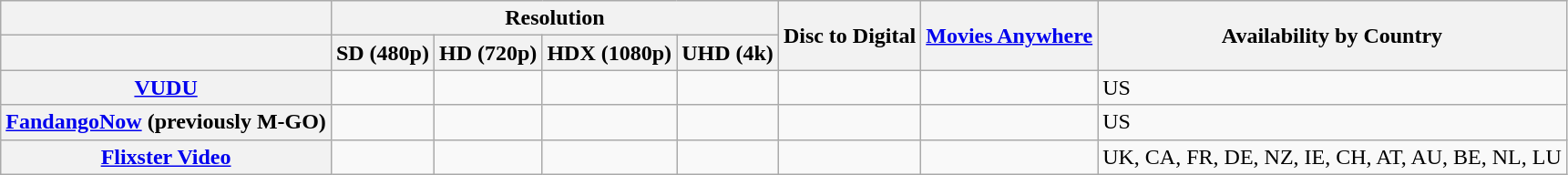<table class="wikitable sortable">
<tr>
<th></th>
<th colspan="4">Resolution</th>
<th rowspan="2">Disc to Digital</th>
<th rowspan="2"><a href='#'>Movies Anywhere</a></th>
<th rowspan="2">Availability by Country</th>
</tr>
<tr>
<th></th>
<th>SD (480p)</th>
<th>HD (720p)</th>
<th>HDX (1080p)</th>
<th>UHD (4k)</th>
</tr>
<tr>
<th><a href='#'>VUDU</a></th>
<td></td>
<td></td>
<td></td>
<td></td>
<td></td>
<td></td>
<td>US</td>
</tr>
<tr>
<th><a href='#'>FandangoNow</a> (previously M-GO)</th>
<td></td>
<td></td>
<td></td>
<td></td>
<td></td>
<td></td>
<td>US</td>
</tr>
<tr>
<th><a href='#'>Flixster Video</a></th>
<td></td>
<td></td>
<td></td>
<td></td>
<td></td>
<td></td>
<td>UK, CA, FR, DE, NZ, IE, CH, AT, AU, BE, NL, LU</td>
</tr>
</table>
